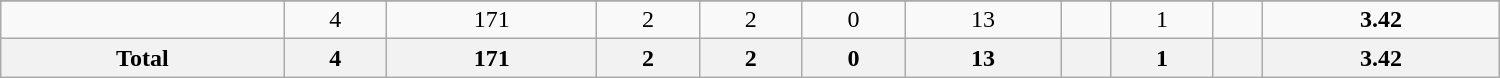<table class="wikitable sortable" width ="1000">
<tr align="center">
</tr>
<tr align="center" bgcolor="">
<td></td>
<td>4</td>
<td>171</td>
<td>2</td>
<td>2</td>
<td>0</td>
<td>13</td>
<td></td>
<td>1</td>
<td></td>
<td><strong>3.42</strong></td>
</tr>
<tr>
<th>Total</th>
<th>4</th>
<th>171</th>
<th>2</th>
<th>2</th>
<th>0</th>
<th>13</th>
<th></th>
<th>1</th>
<th></th>
<th><strong>3.42</strong></th>
</tr>
</table>
